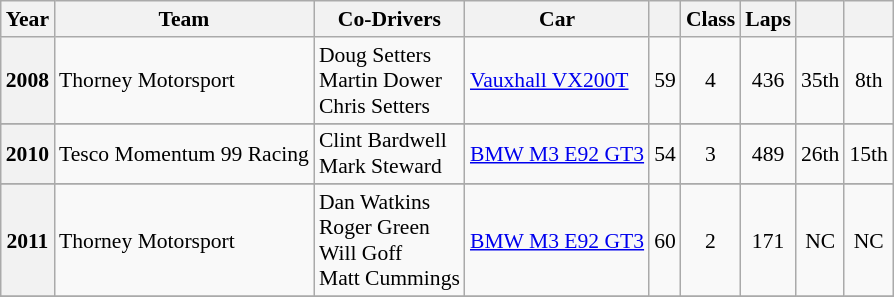<table class="wikitable" style="font-size:90%">
<tr>
<th>Year</th>
<th>Team</th>
<th>Co-Drivers</th>
<th>Car</th>
<th></th>
<th>Class</th>
<th>Laps</th>
<th></th>
<th></th>
</tr>
<tr style="text-align:center;">
<th>2008</th>
<td align="left" nowrap> Thorney Motorsport</td>
<td align="left" nowrap> Doug Setters<br> Martin Dower<br> Chris Setters</td>
<td align="left" nowrap><a href='#'>Vauxhall VX200T</a></td>
<td>59</td>
<td>4</td>
<td>436</td>
<td>35th</td>
<td>8th</td>
</tr>
<tr style="text-align:center;">
</tr>
<tr style="text-align:center;">
<th>2010</th>
<td align="left" nowrap> Tesco Momentum 99 Racing</td>
<td align="left" nowrap> Clint Bardwell<br> Mark Steward</td>
<td align="left" nowrap><a href='#'>BMW M3 E92 GT3</a></td>
<td>54</td>
<td>3</td>
<td>489</td>
<td>26th</td>
<td>15th</td>
</tr>
<tr style="text-align:center;">
</tr>
<tr>
</tr>
<tr style="text-align:center;">
<th>2011</th>
<td align="left" nowrap> Thorney Motorsport</td>
<td align="left" nowrap> Dan Watkins<br> Roger Green<br> Will Goff<br> Matt Cummings</td>
<td align="left" nowrap><a href='#'>BMW M3 E92 GT3</a></td>
<td>60</td>
<td>2</td>
<td>171</td>
<td>NC</td>
<td>NC</td>
</tr>
<tr style="text-align:center;">
</tr>
</table>
